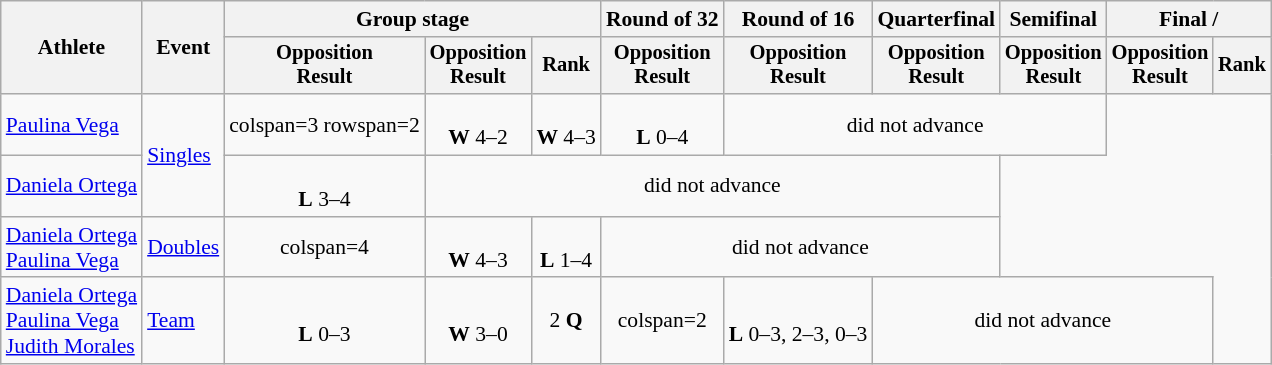<table class=wikitable style=font-size:90%;text-align:center>
<tr>
<th rowspan=2>Athlete</th>
<th rowspan=2>Event</th>
<th colspan=3>Group stage</th>
<th>Round of 32</th>
<th>Round of 16</th>
<th>Quarterfinal</th>
<th>Semifinal</th>
<th colspan=2>Final / </th>
</tr>
<tr style=font-size:95%>
<th>Opposition<br>Result</th>
<th>Opposition<br>Result</th>
<th>Rank</th>
<th>Opposition<br>Result</th>
<th>Opposition<br>Result</th>
<th>Opposition<br>Result</th>
<th>Opposition<br>Result</th>
<th>Opposition<br>Result</th>
<th>Rank</th>
</tr>
<tr>
<td align=left><a href='#'>Paulina Vega</a></td>
<td align=left rowspan=2><a href='#'>Singles</a></td>
<td>colspan=3 rowspan=2 </td>
<td><br><strong>W</strong> 4–2</td>
<td><br><strong>W</strong> 4–3</td>
<td><br><strong>L</strong> 0–4</td>
<td colspan=3>did not advance</td>
</tr>
<tr>
<td align=left><a href='#'>Daniela Ortega</a></td>
<td><br><strong>L</strong> 3–4</td>
<td colspan=5>did not advance</td>
</tr>
<tr>
<td align=left><a href='#'>Daniela Ortega</a><br><a href='#'>Paulina Vega</a></td>
<td align=left><a href='#'>Doubles</a></td>
<td>colspan=4 </td>
<td><br><strong>W</strong> 4–3</td>
<td><br><strong>L</strong> 1–4</td>
<td colspan=3>did not advance</td>
</tr>
<tr>
<td align=left><a href='#'>Daniela Ortega</a><br><a href='#'>Paulina Vega</a><br><a href='#'>Judith Morales</a></td>
<td align=left><a href='#'>Team</a></td>
<td><br><strong>L</strong> 0–3</td>
<td><br><strong>W</strong> 3–0</td>
<td>2 <strong>Q</strong></td>
<td>colspan=2 </td>
<td><br><strong>L</strong> 0–3, 2–3, 0–3</td>
<td colspan=3>did not advance</td>
</tr>
</table>
